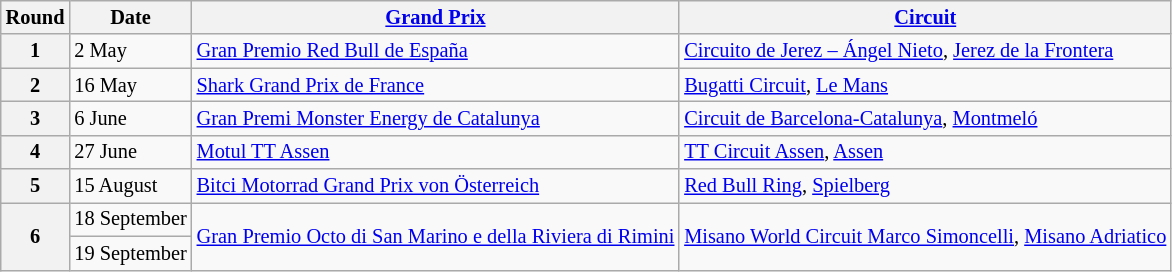<table class="wikitable" style="font-size:85%;">
<tr>
<th>Round</th>
<th>Date</th>
<th><a href='#'>Grand Prix</a></th>
<th><a href='#'>Circuit</a></th>
</tr>
<tr>
<th>1</th>
<td>2 May</td>
<td> <a href='#'>Gran Premio Red Bull de España</a></td>
<td><a href='#'>Circuito de Jerez – Ángel Nieto</a>, <a href='#'>Jerez de la Frontera</a></td>
</tr>
<tr>
<th>2</th>
<td>16 May</td>
<td> <a href='#'>Shark Grand Prix de France</a></td>
<td><a href='#'>Bugatti Circuit</a>, <a href='#'>Le Mans</a></td>
</tr>
<tr>
<th>3</th>
<td>6 June</td>
<td> <a href='#'>Gran Premi Monster Energy de Catalunya</a></td>
<td><a href='#'>Circuit de Barcelona-Catalunya</a>, <a href='#'>Montmeló</a></td>
</tr>
<tr>
<th>4</th>
<td>27 June</td>
<td> <a href='#'>Motul TT Assen</a></td>
<td><a href='#'>TT Circuit Assen</a>, <a href='#'>Assen</a></td>
</tr>
<tr>
<th>5</th>
<td>15 August</td>
<td> <a href='#'>Bitci Motorrad Grand Prix von Österreich</a></td>
<td><a href='#'>Red Bull Ring</a>, <a href='#'>Spielberg</a></td>
</tr>
<tr>
<th rowspan="2">6</th>
<td nowrap>18 September</td>
<td nowrap rowspan=2> <a href='#'>Gran Premio Octo di San Marino e della Riviera di Rimini</a></td>
<td nowrap rowspan=2><a href='#'>Misano World Circuit Marco Simoncelli</a>, <a href='#'>Misano Adriatico</a></td>
</tr>
<tr>
<td>19 September</td>
</tr>
</table>
